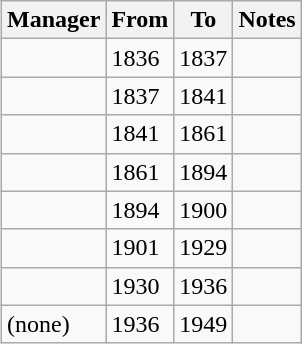<table class="wikitable sortable" style="float:right">
<tr>
<th>Manager<br></th>
<th>From<br></th>
<th>To<br></th>
<th class=unsortable>Notes</th>
</tr>
<tr>
<td></td>
<td>1836</td>
<td>1837</td>
<td></td>
</tr>
<tr>
<td></td>
<td>1837</td>
<td>1841</td>
<td></td>
</tr>
<tr>
<td></td>
<td>1841</td>
<td>1861</td>
<td></td>
</tr>
<tr>
<td></td>
<td>1861</td>
<td>1894</td>
<td></td>
</tr>
<tr>
<td></td>
<td>1894</td>
<td>1900</td>
<td></td>
</tr>
<tr>
<td></td>
<td>1901</td>
<td>1929</td>
<td></td>
</tr>
<tr>
<td></td>
<td>1930</td>
<td>1936</td>
<td></td>
</tr>
<tr>
<td>(none)</td>
<td>1936</td>
<td>1949</td>
<td></td>
</tr>
</table>
